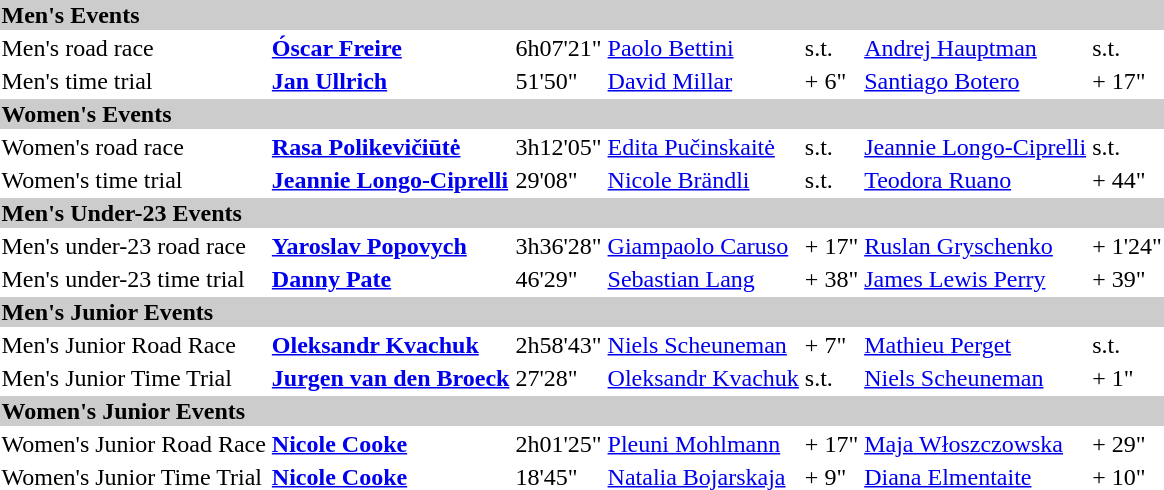<table>
<tr bgcolor="#cccccc">
<td colspan=7><strong>Men's Events</strong></td>
</tr>
<tr>
<td>Men's road race <br></td>
<td><strong><a href='#'>Óscar Freire</a></strong><br><small></small></td>
<td>6h07'21"</td>
<td><a href='#'>Paolo Bettini</a><br><small></small></td>
<td>s.t.</td>
<td><a href='#'>Andrej Hauptman</a><br><small></small></td>
<td>s.t.</td>
</tr>
<tr>
<td>Men's time trial<br></td>
<td><strong><a href='#'>Jan Ullrich</a></strong><br><small></small></td>
<td>51'50"</td>
<td><a href='#'>David Millar</a><br><small></small></td>
<td>+ 6"</td>
<td><a href='#'>Santiago Botero</a><br><small></small></td>
<td>+ 17"</td>
</tr>
<tr bgcolor="#cccccc">
<td colspan=7><strong>Women's Events</strong></td>
</tr>
<tr>
<td>Women's road race<br></td>
<td><strong><a href='#'>Rasa Polikevičiūtė</a></strong><br><small></small></td>
<td>3h12'05"</td>
<td><a href='#'>Edita Pučinskaitė</a><br><small></small></td>
<td>s.t.</td>
<td><a href='#'>Jeannie Longo-Ciprelli</a><br><small></small></td>
<td>s.t.</td>
</tr>
<tr>
<td>Women's time trial<br></td>
<td><strong><a href='#'>Jeannie Longo-Ciprelli</a></strong><br><small></small></td>
<td>29'08"</td>
<td><a href='#'>Nicole Brändli</a><br><small></small></td>
<td>s.t.</td>
<td><a href='#'>Teodora Ruano</a><br><small></small></td>
<td>+ 44"</td>
</tr>
<tr bgcolor="#cccccc">
<td colspan=7><strong>Men's Under-23 Events</strong></td>
</tr>
<tr>
<td>Men's under-23 road race<br></td>
<td><strong><a href='#'>Yaroslav Popovych</a></strong><br><small></small></td>
<td>3h36'28"</td>
<td><a href='#'>Giampaolo Caruso</a><br><small></small></td>
<td>+ 17"</td>
<td><a href='#'>Ruslan Gryschenko</a><br><small></small></td>
<td>+ 1'24"</td>
</tr>
<tr>
<td>Men's under-23 time trial<br></td>
<td><strong><a href='#'>Danny Pate</a></strong><br><small></small></td>
<td>46'29"</td>
<td><a href='#'>Sebastian Lang</a><br><small></small></td>
<td>+ 38"</td>
<td><a href='#'>James Lewis Perry</a><br><small></small></td>
<td>+ 39"</td>
</tr>
<tr bgcolor="#cccccc">
<td colspan=7><strong>Men's Junior Events</strong></td>
</tr>
<tr>
<td>Men's Junior Road Race<br></td>
<td><strong><a href='#'>Oleksandr Kvachuk</a></strong><br><small></small></td>
<td>2h58'43"</td>
<td><a href='#'>Niels Scheuneman</a><br><small></small></td>
<td>+ 7"</td>
<td><a href='#'>Mathieu Perget</a><br><small></small></td>
<td>s.t.</td>
</tr>
<tr>
<td>Men's Junior Time Trial<br></td>
<td><strong><a href='#'>Jurgen van den Broeck</a></strong><br><small></small></td>
<td>27'28"</td>
<td><a href='#'>Oleksandr Kvachuk</a><br><small></small></td>
<td>s.t.</td>
<td><a href='#'>Niels Scheuneman</a><br><small></small></td>
<td>+ 1"</td>
</tr>
<tr bgcolor="#cccccc">
<td colspan=7><strong>Women's Junior Events</strong></td>
</tr>
<tr>
<td>Women's Junior Road Race<br></td>
<td><strong><a href='#'>Nicole Cooke</a></strong><br><small></small></td>
<td>2h01'25"</td>
<td><a href='#'>Pleuni Mohlmann</a><br><small></small></td>
<td>+ 17"</td>
<td><a href='#'>Maja Włoszczowska</a><br><small></small></td>
<td>+ 29"</td>
</tr>
<tr>
<td>Women's Junior Time Trial<br></td>
<td><strong><a href='#'>Nicole Cooke</a></strong><br><small></small></td>
<td>18'45"</td>
<td><a href='#'>Natalia Bojarskaja</a><br><small></small></td>
<td>+ 9"</td>
<td><a href='#'>Diana Elmentaite</a><br><small></small></td>
<td>+ 10"</td>
</tr>
<tr>
</tr>
</table>
